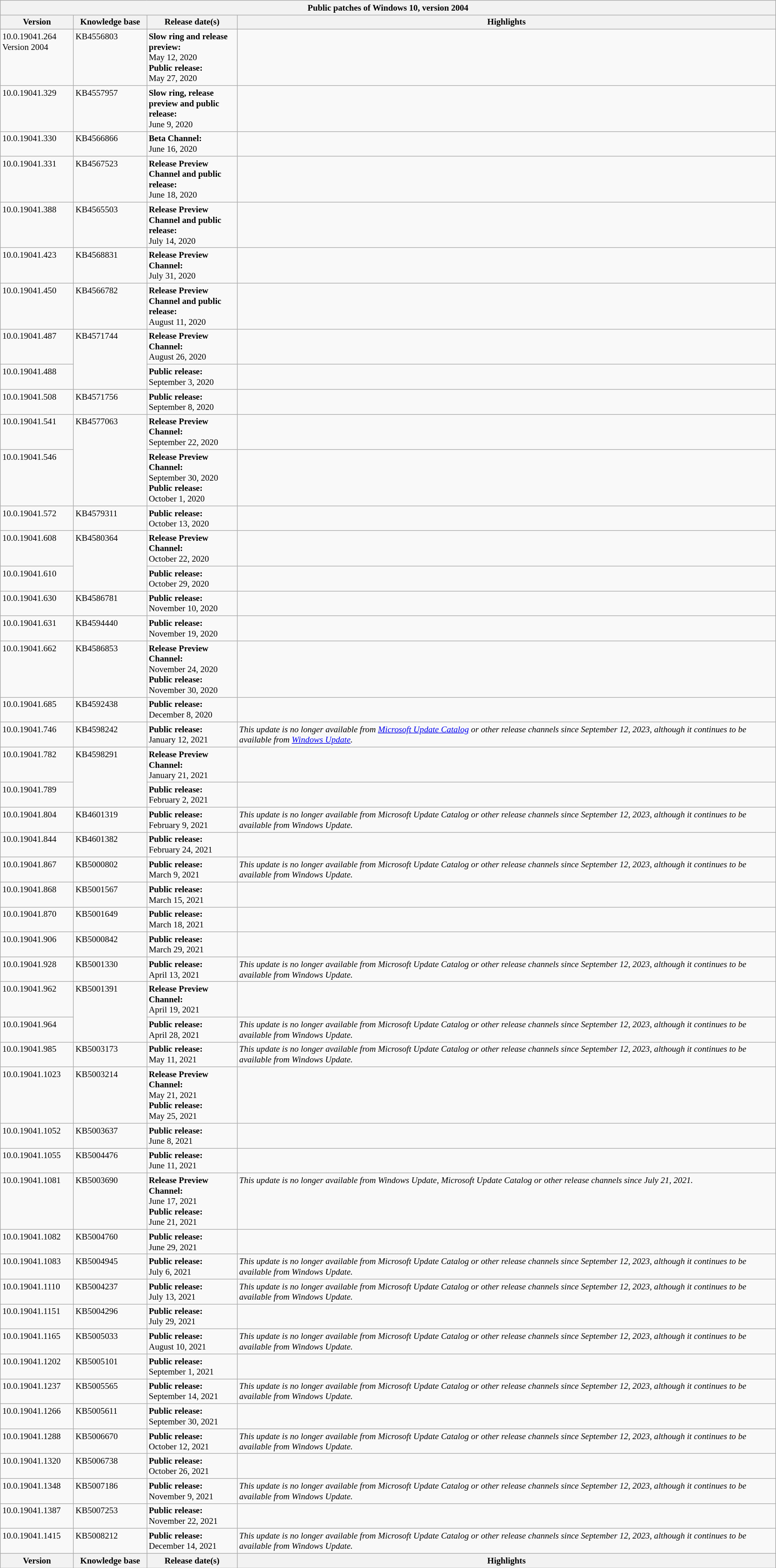<table class="wikitable mw-collapsible mw-collapsed" style=width:100%;font-size:88%>
<tr>
<th colspan=4 style=text-align:center>Public patches of Windows 10, version 2004</th>
</tr>
<tr>
<th scope=col style=width:8em;text-align:center>Version</th>
<th scope=col style=width:8em;text-align:center>Knowledge base</th>
<th scope=col style=width:10em;text-align:center>Release date(s)</th>
<th scope=col style=text-align:center>Highlights</th>
</tr>
<tr valign=top>
<td>10.0.19041.264<br>Version 2004<br></td>
<td>KB4556803</td>
<td><strong>Slow ring and release preview:</strong><br>May 12, 2020<br><strong>Public release:</strong><br>May 27, 2020</td>
<td></td>
</tr>
<tr valign=top>
<td>10.0.19041.329<br></td>
<td>KB4557957</td>
<td><strong>Slow ring, release preview and public release:</strong><br>June 9, 2020</td>
<td></td>
</tr>
<tr valign=top>
<td>10.0.19041.330<br></td>
<td>KB4566866</td>
<td><strong>Beta Channel:</strong><br>June 16, 2020</td>
<td></td>
</tr>
<tr valign=top>
<td>10.0.19041.331<br></td>
<td>KB4567523</td>
<td><strong>Release Preview Channel and public release:</strong><br>June 18, 2020</td>
<td></td>
</tr>
<tr valign=top>
<td>10.0.19041.388<br></td>
<td>KB4565503</td>
<td><strong>Release Preview Channel and public release:</strong><br>July 14, 2020</td>
<td></td>
</tr>
<tr valign=top>
<td>10.0.19041.423<br></td>
<td>KB4568831</td>
<td><strong>Release Preview Channel:</strong><br>July 31, 2020</td>
<td></td>
</tr>
<tr valign=top>
<td>10.0.19041.450<br></td>
<td>KB4566782</td>
<td><strong>Release Preview Channel and public release:</strong><br>August 11, 2020</td>
<td></td>
</tr>
<tr valign=top>
<td>10.0.19041.487<br></td>
<td rowspan=2>KB4571744</td>
<td><strong>Release Preview Channel:</strong><br>August 26, 2020</td>
<td></td>
</tr>
<tr valign=top>
<td>10.0.19041.488<br></td>
<td><strong>Public release:</strong><br>September 3, 2020</td>
<td></td>
</tr>
<tr valign=top>
<td>10.0.19041.508<br></td>
<td>KB4571756</td>
<td><strong>Public release:</strong><br>September 8, 2020</td>
<td></td>
</tr>
<tr valign=top>
<td>10.0.19041.541<br></td>
<td rowspan=2>KB4577063</td>
<td><strong>Release Preview Channel:</strong><br>September 22, 2020</td>
<td></td>
</tr>
<tr valign=top>
<td>10.0.19041.546<br></td>
<td><strong>Release Preview Channel:</strong><br>September 30, 2020<br><strong>Public release:</strong><br>October 1, 2020</td>
<td></td>
</tr>
<tr valign=top>
<td>10.0.19041.572<br></td>
<td>KB4579311</td>
<td><strong>Public release:</strong><br>October 13, 2020</td>
<td></td>
</tr>
<tr valign=top>
<td>10.0.19041.608<br></td>
<td rowspan=2>KB4580364</td>
<td><strong>Release Preview Channel:</strong><br>October 22, 2020</td>
<td></td>
</tr>
<tr valign=top>
<td>10.0.19041.610<br></td>
<td><strong>Public release:</strong><br>October 29, 2020</td>
<td></td>
</tr>
<tr valign=top>
<td>10.0.19041.630<br></td>
<td>KB4586781</td>
<td><strong>Public release:</strong><br>November 10, 2020</td>
<td></td>
</tr>
<tr valign=top>
<td>10.0.19041.631<br></td>
<td>KB4594440</td>
<td><strong>Public release:</strong><br>November 19, 2020</td>
<td></td>
</tr>
<tr valign=top>
<td>10.0.19041.662<br></td>
<td>KB4586853</td>
<td><strong>Release Preview Channel:</strong><br>November 24, 2020<br><strong>Public release:</strong><br>November 30, 2020</td>
<td></td>
</tr>
<tr valign=top>
<td>10.0.19041.685<br></td>
<td>KB4592438</td>
<td><strong>Public release:</strong><br>December 8, 2020</td>
<td></td>
</tr>
<tr valign=top>
<td>10.0.19041.746<br></td>
<td>KB4598242</td>
<td><strong>Public release:</strong><br>January 12, 2021</td>
<td><em>This update is no longer available from <a href='#'>Microsoft Update Catalog</a> or other release channels since September 12, 2023, although it continues to be available from <a href='#'>Windows Update</a>.</em></td>
</tr>
<tr valign=top>
<td>10.0.19041.782<br></td>
<td rowspan=2>KB4598291</td>
<td><strong>Release Preview Channel:</strong><br>January 21, 2021</td>
<td></td>
</tr>
<tr valign=top>
<td>10.0.19041.789<br></td>
<td><strong>Public release:</strong><br>February 2, 2021</td>
<td></td>
</tr>
<tr valign=top>
<td>10.0.19041.804<br></td>
<td>KB4601319</td>
<td><strong>Public release:</strong><br>February 9, 2021</td>
<td><em>This update is no longer available from Microsoft Update Catalog or other release channels since September 12, 2023, although it continues to be available from Windows Update.</em></td>
</tr>
<tr valign=top>
<td>10.0.19041.844<br></td>
<td>KB4601382</td>
<td><strong>Public release:</strong><br>February 24, 2021</td>
<td></td>
</tr>
<tr valign=top>
<td>10.0.19041.867<br></td>
<td>KB5000802</td>
<td><strong>Public release:</strong><br>March 9, 2021</td>
<td><em>This update is no longer available from Microsoft Update Catalog or other release channels since September 12, 2023, although it continues to be available from Windows Update.</em></td>
</tr>
<tr valign=top>
<td>10.0.19041.868<br></td>
<td>KB5001567</td>
<td><strong>Public release:</strong><br>March 15, 2021</td>
<td></td>
</tr>
<tr valign=top>
<td>10.0.19041.870<br></td>
<td>KB5001649</td>
<td><strong>Public release:</strong><br>March 18, 2021</td>
<td></td>
</tr>
<tr valign=top>
<td>10.0.19041.906<br></td>
<td>KB5000842</td>
<td><strong>Public release:</strong><br>March 29, 2021</td>
<td></td>
</tr>
<tr valign=top>
<td>10.0.19041.928<br></td>
<td>KB5001330</td>
<td><strong>Public release:</strong><br>April 13, 2021</td>
<td><em>This update is no longer available from Microsoft Update Catalog or other release channels since September 12, 2023, although it continues to be available from Windows Update.</em></td>
</tr>
<tr valign=top>
<td>10.0.19041.962<br></td>
<td rowspan=2>KB5001391</td>
<td><strong>Release Preview Channel:</strong><br>April 19, 2021</td>
<td></td>
</tr>
<tr valign=top>
<td>10.0.19041.964<br></td>
<td><strong>Public release:</strong><br>April 28, 2021</td>
<td><em>This update is no longer available from Microsoft Update Catalog or other release channels since September 12, 2023, although it continues to be available from Windows Update.</em></td>
</tr>
<tr valign=top>
<td>10.0.19041.985<br></td>
<td>KB5003173</td>
<td><strong>Public release:</strong><br>May 11, 2021</td>
<td><em>This update is no longer available from Microsoft Update Catalog or other release channels since September 12, 2023, although it continues to be available from Windows Update.</em></td>
</tr>
<tr valign=top>
<td>10.0.19041.1023<br></td>
<td>KB5003214</td>
<td><strong>Release Preview Channel:</strong><br>May 21, 2021<br><strong>Public release:</strong><br>May 25, 2021</td>
<td></td>
</tr>
<tr valign=top>
<td>10.0.19041.1052<br></td>
<td>KB5003637</td>
<td><strong>Public release:</strong><br>June 8, 2021</td>
<td></td>
</tr>
<tr valign=top>
<td>10.0.19041.1055<br></td>
<td>KB5004476</td>
<td><strong>Public release:</strong><br>June 11, 2021</td>
<td></td>
</tr>
<tr valign=top>
<td>10.0.19041.1081<br></td>
<td>KB5003690</td>
<td><strong>Release Preview Channel:</strong><br>June 17, 2021<br><strong>Public release:</strong><br>June 21, 2021</td>
<td><em>This update is no longer available from Windows Update, Microsoft Update Catalog or other release channels since July 21, 2021.</em></td>
</tr>
<tr valign=top>
<td>10.0.19041.1082<br></td>
<td>KB5004760</td>
<td><strong>Public release:</strong><br>June 29, 2021</td>
<td></td>
</tr>
<tr valign=top>
<td>10.0.19041.1083<br></td>
<td>KB5004945</td>
<td><strong>Public release:</strong><br>July 6, 2021</td>
<td><em>This update is no longer available from Microsoft Update Catalog or other release channels since September 12, 2023, although it continues to be available from Windows Update.</em></td>
</tr>
<tr valign=top>
<td>10.0.19041.1110<br></td>
<td>KB5004237</td>
<td><strong>Public release:</strong><br>July 13, 2021</td>
<td><em>This update is no longer available from Microsoft Update Catalog or other release channels since September 12, 2023, although it continues to be available from Windows Update.</em></td>
</tr>
<tr valign=top>
<td>10.0.19041.1151<br></td>
<td>KB5004296</td>
<td><strong>Public release:</strong><br>July 29, 2021</td>
<td></td>
</tr>
<tr valign=top>
<td>10.0.19041.1165<br></td>
<td>KB5005033</td>
<td><strong>Public release:</strong><br>August 10, 2021</td>
<td><em>This update is no longer available from Microsoft Update Catalog or other release channels since September 12, 2023, although it continues to be available from Windows Update.</em></td>
</tr>
<tr valign=top>
<td>10.0.19041.1202<br></td>
<td>KB5005101</td>
<td><strong>Public release:</strong><br>September 1, 2021</td>
<td></td>
</tr>
<tr valign=top>
<td>10.0.19041.1237<br></td>
<td>KB5005565</td>
<td><strong>Public release:</strong><br>September 14, 2021</td>
<td><em>This update is no longer available from Microsoft Update Catalog or other release channels since September 12, 2023, although it continues to be available from Windows Update.</em></td>
</tr>
<tr valign=top>
<td>10.0.19041.1266<br></td>
<td>KB5005611</td>
<td><strong>Public release:</strong><br>September 30, 2021</td>
<td></td>
</tr>
<tr valign=top>
<td>10.0.19041.1288<br></td>
<td>KB5006670</td>
<td><strong>Public release:</strong><br>October 12, 2021</td>
<td><em>This update is no longer available from Microsoft Update Catalog or other release channels since September 12, 2023, although it continues to be available from Windows Update.</em></td>
</tr>
<tr valign=top>
<td>10.0.19041.1320<br></td>
<td>KB5006738</td>
<td><strong>Public release:</strong><br>October 26, 2021</td>
<td></td>
</tr>
<tr valign=top>
<td>10.0.19041.1348<br></td>
<td>KB5007186</td>
<td><strong>Public release:</strong><br>November 9, 2021</td>
<td><em>This update is no longer available from Microsoft Update Catalog or other release channels since September 12, 2023, although it continues to be available from Windows Update.</em></td>
</tr>
<tr valign=top>
<td>10.0.19041.1387<br></td>
<td>KB5007253</td>
<td><strong>Public release:</strong><br>November 22, 2021</td>
<td></td>
</tr>
<tr valign=top>
<td>10.0.19041.1415<br></td>
<td>KB5008212</td>
<td><strong>Public release:</strong><br>December 14, 2021</td>
<td><em>This update is no longer available from Microsoft Update Catalog or other release channels since September 12, 2023, although it continues to be available from Windows Update.</em></td>
</tr>
<tr>
<th>Version</th>
<th>Knowledge base</th>
<th>Release date(s)</th>
<th>Highlights</th>
</tr>
</table>
